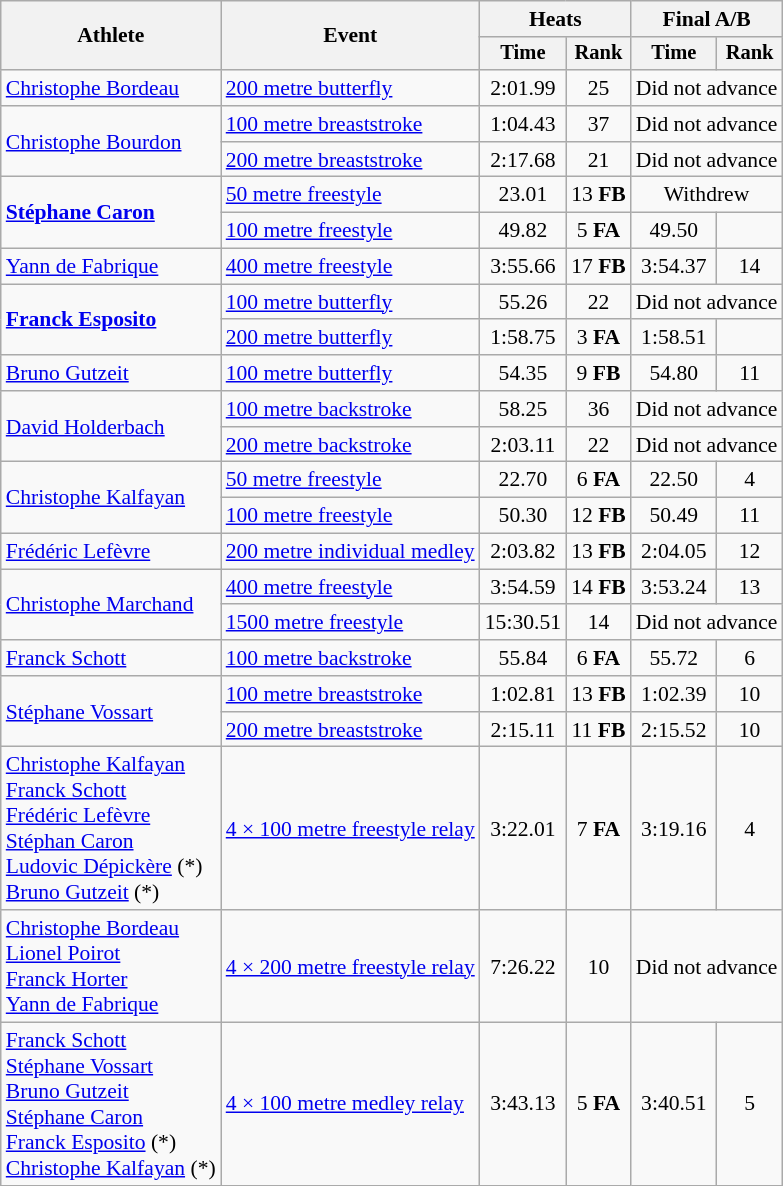<table class="wikitable" style="font-size:90%">
<tr>
<th rowspan="2">Athlete</th>
<th rowspan="2">Event</th>
<th colspan=2>Heats</th>
<th colspan=2>Final A/B</th>
</tr>
<tr style="font-size:95%">
<th>Time</th>
<th>Rank</th>
<th>Time</th>
<th>Rank</th>
</tr>
<tr align=center>
<td align=left><a href='#'>Christophe Bordeau</a></td>
<td align=left><a href='#'>200 metre butterfly</a></td>
<td>2:01.99</td>
<td>25</td>
<td colspan=2>Did not advance</td>
</tr>
<tr align=center>
<td align=left rowspan=2><a href='#'>Christophe Bourdon</a></td>
<td align=left><a href='#'>100 metre breaststroke</a></td>
<td>1:04.43</td>
<td>37</td>
<td colspan=2>Did not advance</td>
</tr>
<tr align=center>
<td align=left><a href='#'>200 metre breaststroke</a></td>
<td>2:17.68</td>
<td>21</td>
<td colspan=2>Did not advance</td>
</tr>
<tr align=center>
<td align=left rowspan=2><strong><a href='#'>Stéphane Caron</a></strong></td>
<td align=left><a href='#'>50 metre freestyle</a></td>
<td>23.01</td>
<td>13 <strong>FB</strong></td>
<td colspan=2>Withdrew</td>
</tr>
<tr align=center>
<td align=left><a href='#'>100 metre freestyle</a></td>
<td>49.82</td>
<td>5 <strong>FA</strong></td>
<td>49.50</td>
<td></td>
</tr>
<tr align=center>
<td align=left><a href='#'>Yann de Fabrique</a></td>
<td align=left><a href='#'>400 metre freestyle</a></td>
<td>3:55.66</td>
<td>17 <strong>FB</strong></td>
<td>3:54.37</td>
<td>14</td>
</tr>
<tr align=center>
<td align=left rowspan=2><strong><a href='#'>Franck Esposito</a></strong></td>
<td align=left><a href='#'>100 metre butterfly</a></td>
<td>55.26</td>
<td>22</td>
<td colspan=2>Did not advance</td>
</tr>
<tr align=center>
<td align=left><a href='#'>200 metre butterfly</a></td>
<td>1:58.75</td>
<td>3 <strong>FA</strong></td>
<td>1:58.51</td>
<td></td>
</tr>
<tr align=center>
<td align=left><a href='#'>Bruno Gutzeit</a></td>
<td align=left><a href='#'>100 metre butterfly</a></td>
<td>54.35</td>
<td>9 <strong>FB</strong></td>
<td>54.80</td>
<td>11</td>
</tr>
<tr align=center>
<td align=left rowspan=2><a href='#'>David Holderbach</a></td>
<td align=left><a href='#'>100 metre backstroke</a></td>
<td>58.25</td>
<td>36</td>
<td colspan=2>Did not advance</td>
</tr>
<tr align=center>
<td align=left><a href='#'>200 metre backstroke</a></td>
<td>2:03.11</td>
<td>22</td>
<td colspan=2>Did not advance</td>
</tr>
<tr align=center>
<td align=left rowspan=2><a href='#'>Christophe Kalfayan</a></td>
<td align=left><a href='#'>50 metre freestyle</a></td>
<td>22.70</td>
<td>6 <strong>FA</strong></td>
<td>22.50</td>
<td>4</td>
</tr>
<tr align=center>
<td align=left><a href='#'>100 metre freestyle</a></td>
<td>50.30</td>
<td>12 <strong>FB</strong></td>
<td>50.49</td>
<td>11</td>
</tr>
<tr align=center>
<td align=left><a href='#'>Frédéric Lefèvre</a></td>
<td align=left><a href='#'>200 metre individual medley</a></td>
<td>2:03.82</td>
<td>13 <strong>FB</strong></td>
<td>2:04.05</td>
<td>12</td>
</tr>
<tr align=center>
<td align=left rowspan=2><a href='#'>Christophe Marchand</a></td>
<td align=left><a href='#'>400 metre freestyle</a></td>
<td>3:54.59</td>
<td>14 <strong>FB</strong></td>
<td>3:53.24</td>
<td>13</td>
</tr>
<tr align=center>
<td align=left><a href='#'>1500 metre freestyle</a></td>
<td>15:30.51</td>
<td>14</td>
<td colspan=2>Did not advance</td>
</tr>
<tr align=center>
<td align=left><a href='#'>Franck Schott</a></td>
<td align=left><a href='#'>100 metre backstroke</a></td>
<td>55.84</td>
<td>6 <strong>FA</strong></td>
<td>55.72</td>
<td>6</td>
</tr>
<tr align=center>
<td align=left rowspan=2><a href='#'>Stéphane Vossart</a></td>
<td align=left><a href='#'>100 metre breaststroke</a></td>
<td>1:02.81</td>
<td>13 <strong>FB</strong></td>
<td>1:02.39</td>
<td>10</td>
</tr>
<tr align=center>
<td align=left><a href='#'>200 metre breaststroke</a></td>
<td>2:15.11</td>
<td>11 <strong>FB</strong></td>
<td>2:15.52</td>
<td>10</td>
</tr>
<tr align=center>
<td align=left><a href='#'>Christophe Kalfayan</a><br><a href='#'>Franck Schott</a><br><a href='#'>Frédéric Lefèvre</a><br><a href='#'>Stéphan Caron</a><br><a href='#'>Ludovic Dépickère</a> (*)<br><a href='#'>Bruno Gutzeit</a> (*)</td>
<td align=left><a href='#'>4 × 100 metre freestyle relay</a></td>
<td>3:22.01</td>
<td>7 <strong>FA</strong></td>
<td>3:19.16</td>
<td>4</td>
</tr>
<tr align=center>
<td align=left><a href='#'>Christophe Bordeau</a><br><a href='#'>Lionel Poirot</a><br><a href='#'>Franck Horter</a><br><a href='#'>Yann de Fabrique</a></td>
<td align=left><a href='#'>4 × 200 metre freestyle relay</a></td>
<td>7:26.22</td>
<td>10</td>
<td colspan=2>Did not advance</td>
</tr>
<tr align=center>
<td align=left><a href='#'>Franck Schott</a><br><a href='#'>Stéphane Vossart</a><br><a href='#'>Bruno Gutzeit</a><br><a href='#'>Stéphane Caron</a><br><a href='#'>Franck Esposito</a> (*)<br><a href='#'>Christophe Kalfayan</a> (*)</td>
<td align=left><a href='#'>4 × 100 metre medley relay</a></td>
<td>3:43.13</td>
<td>5 <strong>FA</strong></td>
<td>3:40.51</td>
<td>5</td>
</tr>
</table>
